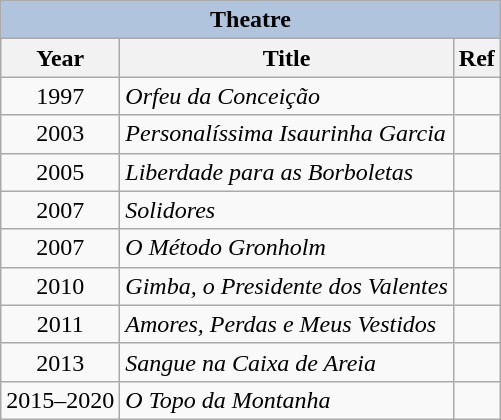<table class="wikitable" style="font-size: 100%;">
<tr>
<th colspan="4" style="background: LightSteelBlue;">Theatre</th>
</tr>
<tr>
<th>Year</th>
<th>Title</th>
<th>Ref</th>
</tr>
<tr>
<td style="text-align:center;">1997</td>
<td><em>Orfeu da Conceição</em></td>
<td></td>
</tr>
<tr>
<td style="text-align:center;">2003</td>
<td><em>Personalíssima Isaurinha Garcia</em></td>
<td></td>
</tr>
<tr>
<td style="text-align:center;">2005</td>
<td><em>Liberdade para as Borboletas</em></td>
<td></td>
</tr>
<tr>
<td style="text-align:center;">2007</td>
<td><em>Solidores</em></td>
<td></td>
</tr>
<tr>
<td style="text-align:center;">2007</td>
<td><em>O Método Gronholm</em></td>
<td></td>
</tr>
<tr>
<td style="text-align:center;">2010</td>
<td><em>Gimba, o Presidente dos Valentes</em></td>
<td></td>
</tr>
<tr>
<td style="text-align:center;">2011</td>
<td><em>Amores, Perdas e Meus Vestidos</em></td>
<td></td>
</tr>
<tr>
<td style="text-align:center;">2013</td>
<td><em>Sangue na Caixa de Areia</em></td>
<td></td>
</tr>
<tr>
<td style="text-align:center;">2015–2020</td>
<td><em>O Topo da Montanha</em></td>
<td></td>
</tr>
</table>
